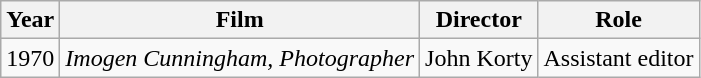<table class="wikitable">
<tr>
<th>Year</th>
<th>Film</th>
<th>Director</th>
<th>Role</th>
</tr>
<tr>
<td>1970</td>
<td><em>Imogen Cunningham, Photographer</em></td>
<td>John Korty</td>
<td>Assistant editor</td>
</tr>
</table>
